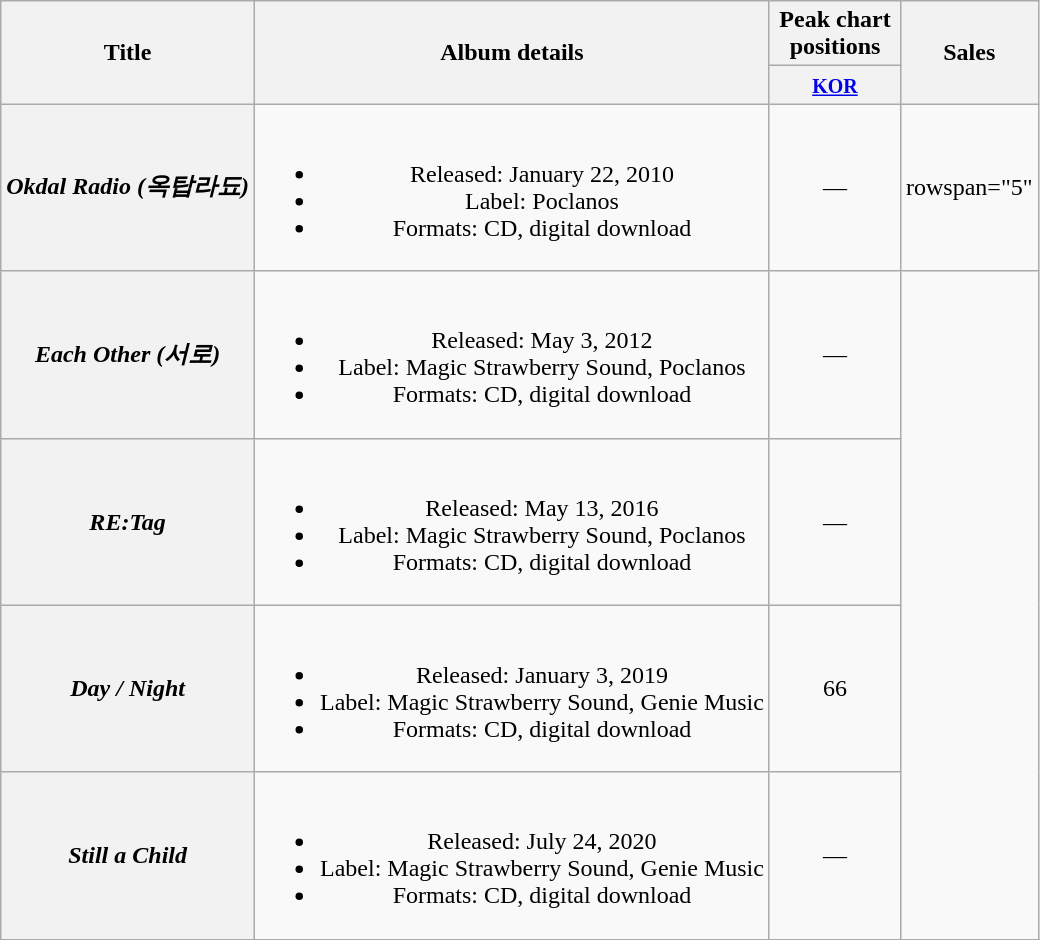<table class="wikitable plainrowheaders" style="text-align:center;">
<tr>
<th scope="col" rowspan="2">Title</th>
<th scope="col" rowspan="2">Album details</th>
<th scope="col" colspan="1" style="width:5em;">Peak chart positions</th>
<th scope="col" rowspan="2">Sales</th>
</tr>
<tr>
<th><small><a href='#'>KOR</a></small><br></th>
</tr>
<tr>
<th scope="row"><em>Okdal Radio (옥탑라됴)</em></th>
<td><br><ul><li>Released: January 22, 2010</li><li>Label: Poclanos</li><li>Formats: CD, digital download</li></ul></td>
<td>—</td>
<td>rowspan="5" </td>
</tr>
<tr>
<th scope="row"><em>Each Other (서로)</em></th>
<td><br><ul><li>Released: May 3, 2012</li><li>Label: Magic Strawberry Sound, Poclanos</li><li>Formats: CD, digital download</li></ul></td>
<td>—</td>
</tr>
<tr>
<th scope="row"><em>RE:Tag</em></th>
<td><br><ul><li>Released: May 13, 2016</li><li>Label: Magic Strawberry Sound, Poclanos</li><li>Formats: CD, digital download</li></ul></td>
<td>—</td>
</tr>
<tr>
<th scope="row"><em>Day / Night</em></th>
<td><br><ul><li>Released: January 3, 2019</li><li>Label: Magic Strawberry Sound, Genie Music</li><li>Formats: CD, digital download</li></ul></td>
<td>66</td>
</tr>
<tr>
<th scope="row"><em>Still a Child</em></th>
<td><br><ul><li>Released: July 24, 2020</li><li>Label: Magic Strawberry Sound, Genie Music</li><li>Formats: CD, digital download</li></ul></td>
<td>—</td>
</tr>
<tr>
</tr>
</table>
